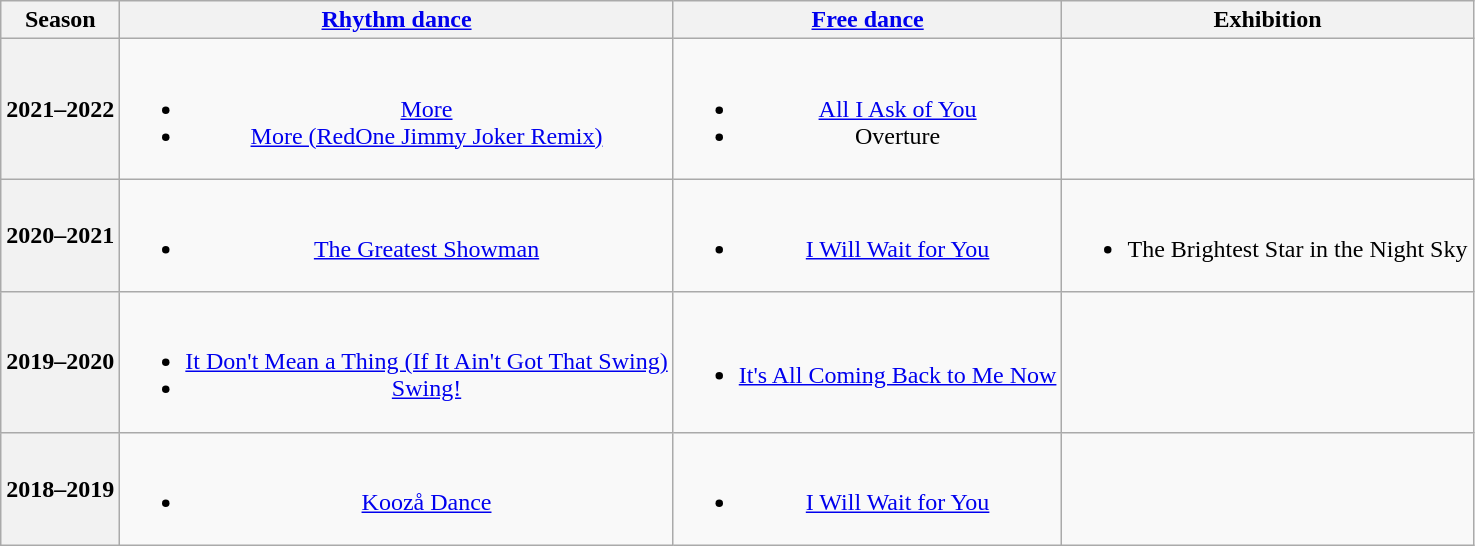<table class=wikitable style=text-align:center>
<tr>
<th>Season</th>
<th><a href='#'>Rhythm dance</a></th>
<th><a href='#'>Free dance</a></th>
<th>Exhibition</th>
</tr>
<tr>
<th>2021–2022 <br> </th>
<td><br><ul><li> <a href='#'>More</a> <br></li><li> <a href='#'>More (RedOne Jimmy Joker Remix)</a> <br></li></ul></td>
<td><br><ul><li><a href='#'>All I Ask of You</a></li><li>Overture <br></li></ul></td>
<td></td>
</tr>
<tr>
<th>2020–2021 <br> </th>
<td><br><ul><li> <a href='#'>The Greatest Showman</a></li></ul></td>
<td><br><ul><li><a href='#'>I Will Wait for You</a> <br></li></ul></td>
<td><br><ul><li>The Brightest Star in the Night Sky <br></li></ul></td>
</tr>
<tr>
<th>2019–2020 <br> </th>
<td><br><ul><li> <a href='#'>It Don't Mean a Thing (If It Ain't Got That Swing)</a><br></li><li> <a href='#'>Swing!</a></li></ul></td>
<td><br><ul><li><a href='#'>It's All Coming Back to Me Now</a><br></li></ul></td>
<td></td>
</tr>
<tr>
<th>2018–2019 <br> </th>
<td><br><ul><li> <a href='#'>Koozå Dance</a> <br></li></ul></td>
<td><br><ul><li><a href='#'>I Will Wait for You</a> <br></li></ul></td>
<td></td>
</tr>
</table>
